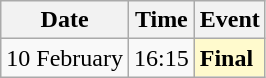<table class=wikitable>
<tr>
<th>Date</th>
<th>Time</th>
<th>Event</th>
</tr>
<tr>
<td>10 February</td>
<td>16:15</td>
<td style=background:lemonchiffon><strong>Final</strong></td>
</tr>
</table>
